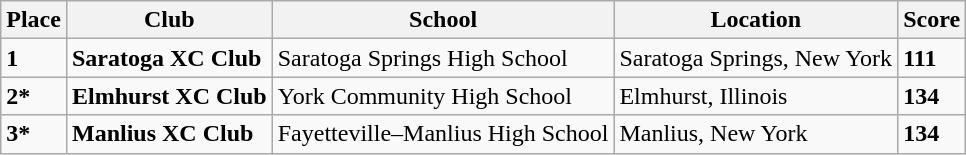<table class="wikitable">
<tr>
<th>Place</th>
<th>Club</th>
<th>School</th>
<th>Location</th>
<th>Score</th>
</tr>
<tr>
<td><strong>1</strong></td>
<td><strong>Saratoga XC Club</strong></td>
<td>Saratoga Springs High School</td>
<td>Saratoga Springs, New York</td>
<td><strong>111</strong></td>
</tr>
<tr>
<td><strong>2*</strong></td>
<td><strong>Elmhurst XC Club</strong></td>
<td>York Community High School</td>
<td>Elmhurst, Illinois</td>
<td><strong>134</strong></td>
</tr>
<tr>
<td><strong>3*</strong></td>
<td><strong>Manlius XC Club</strong></td>
<td>Fayetteville–Manlius High School</td>
<td>Manlius, New York</td>
<td><strong>134</strong></td>
</tr>
</table>
